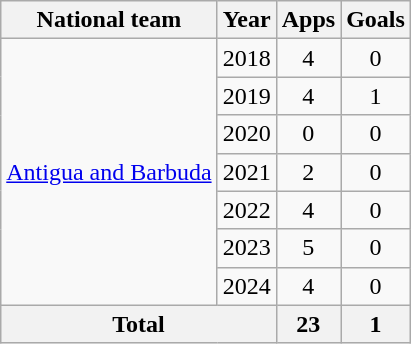<table class="wikitable" style="text-align:center">
<tr>
<th>National team</th>
<th>Year</th>
<th>Apps</th>
<th>Goals</th>
</tr>
<tr>
<td rowspan="7"><a href='#'>Antigua and Barbuda</a></td>
<td>2018</td>
<td>4</td>
<td>0</td>
</tr>
<tr>
<td>2019</td>
<td>4</td>
<td>1</td>
</tr>
<tr>
<td>2020</td>
<td>0</td>
<td>0</td>
</tr>
<tr>
<td>2021</td>
<td>2</td>
<td>0</td>
</tr>
<tr>
<td>2022</td>
<td>4</td>
<td>0</td>
</tr>
<tr>
<td>2023</td>
<td>5</td>
<td>0</td>
</tr>
<tr>
<td>2024</td>
<td>4</td>
<td>0</td>
</tr>
<tr>
<th colspan="2">Total</th>
<th>23</th>
<th>1</th>
</tr>
</table>
